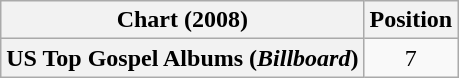<table class="wikitable sortable plainrowheaders">
<tr>
<th scope="col">Chart (2008)</th>
<th scope="col">Position</th>
</tr>
<tr>
<th scope="row">US Top Gospel Albums (<em>Billboard</em>)</th>
<td align="center">7</td>
</tr>
</table>
